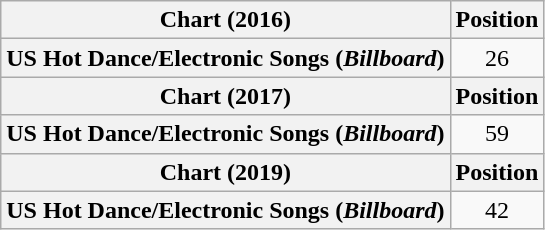<table class="wikitable plainrowheaders" style="text-align:center">
<tr>
<th scope="col">Chart (2016)</th>
<th scope="col">Position</th>
</tr>
<tr>
<th scope="row">US Hot Dance/Electronic Songs (<em>Billboard</em>)</th>
<td>26</td>
</tr>
<tr>
<th scope="col">Chart (2017)</th>
<th scope="col">Position</th>
</tr>
<tr>
<th scope="row">US Hot Dance/Electronic Songs (<em>Billboard</em>)</th>
<td>59</td>
</tr>
<tr>
<th scope="col">Chart (2019)</th>
<th scope="col">Position</th>
</tr>
<tr>
<th scope="row">US Hot Dance/Electronic Songs (<em>Billboard</em>)</th>
<td>42</td>
</tr>
</table>
